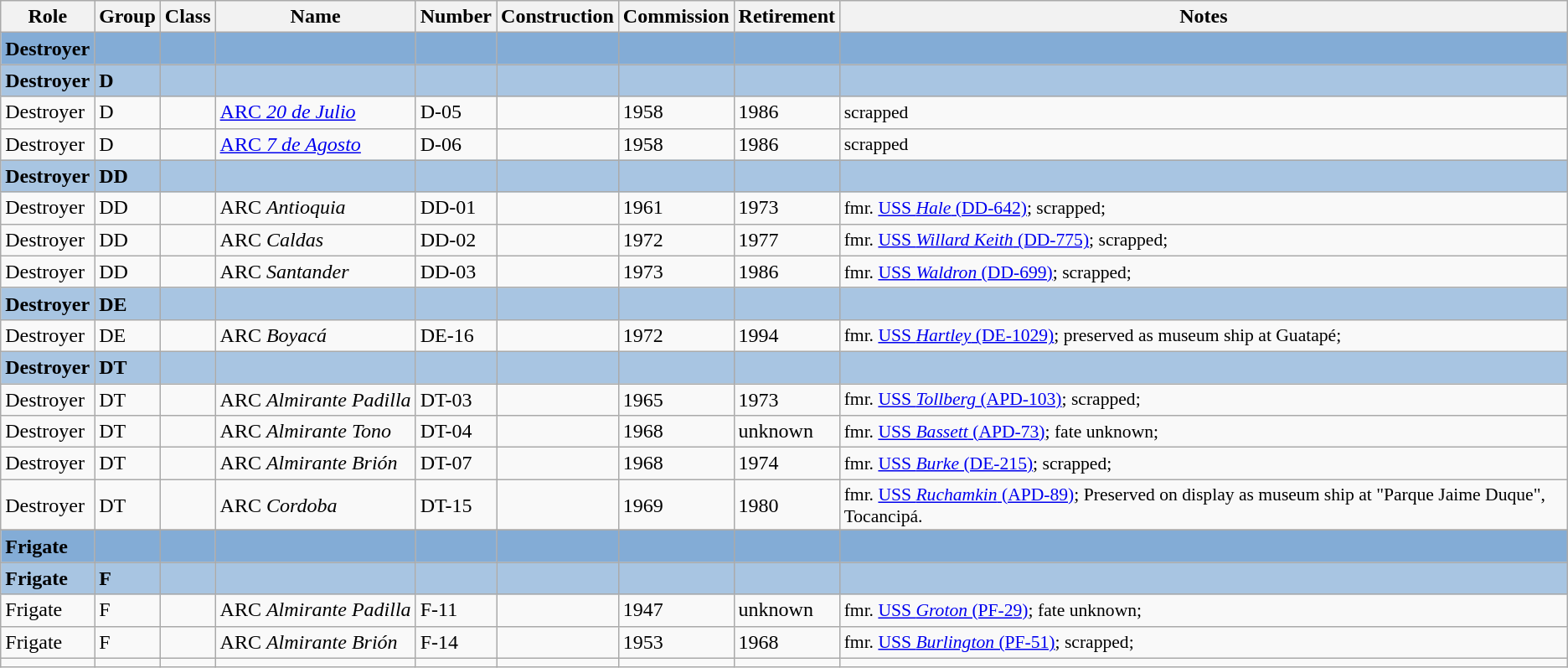<table class="wikitable collapsible sortable " style="min-width:50%;">
<tr>
<th>Role</th>
<th>Group</th>
<th>Class</th>
<th>Name</th>
<th>Number</th>
<th>Construction</th>
<th>Commission</th>
<th>Retirement</th>
<th class="unsortable">Notes</th>
</tr>
<tr style="background:#83ACD6;font-weight:bold;"          >
<td>Destroyer</td>
<td></td>
<td></td>
<td></td>
<td></td>
<td></td>
<td></td>
<td></td>
<td></td>
</tr>
<tr style="background:#A8C5E2;font-weight:bold;"         >
<td>Destroyer</td>
<td>D</td>
<td></td>
<td></td>
<td></td>
<td></td>
<td></td>
<td></td>
<td></td>
</tr>
<tr>
<td>Destroyer</td>
<td>D</td>
<td></td>
<td><a href='#'>ARC <em>20 de Julio</em></a></td>
<td>D-05</td>
<td></td>
<td>1958</td>
<td>1986</td>
<td style="font-size:0.9em">scrapped</td>
</tr>
<tr>
<td>Destroyer</td>
<td>D</td>
<td></td>
<td><a href='#'>ARC <em>7 de Agosto</em></a></td>
<td>D-06</td>
<td></td>
<td>1958</td>
<td>1986</td>
<td style="font-size:0.9em">scrapped</td>
</tr>
<tr style="background:#A8C5E2;font-weight:bold;"         >
<td>Destroyer</td>
<td>DD</td>
<td></td>
<td></td>
<td></td>
<td></td>
<td></td>
<td></td>
<td></td>
</tr>
<tr>
<td>Destroyer</td>
<td>DD</td>
<td></td>
<td>ARC <em>Antioquia</em></td>
<td>DD-01</td>
<td></td>
<td>1961</td>
<td>1973</td>
<td style="font-size:0.9em">fmr. <a href='#'>USS <em>Hale</em> (DD-642)</a>; scrapped; </td>
</tr>
<tr>
<td>Destroyer</td>
<td>DD</td>
<td></td>
<td>ARC <em>Caldas</em></td>
<td>DD-02</td>
<td></td>
<td>1972</td>
<td>1977</td>
<td style="font-size:0.9em">fmr. <a href='#'>USS <em>Willard Keith</em> (DD-775)</a>; scrapped; </td>
</tr>
<tr>
<td>Destroyer</td>
<td>DD</td>
<td></td>
<td>ARC <em>Santander</em></td>
<td>DD-03</td>
<td></td>
<td>1973</td>
<td>1986</td>
<td style="font-size:0.9em">fmr. <a href='#'>USS <em>Waldron</em> (DD-699)</a>; scrapped; </td>
</tr>
<tr style="background:#A8C5E2;font-weight:bold;"         >
<td>Destroyer</td>
<td>DE</td>
<td></td>
<td></td>
<td></td>
<td></td>
<td></td>
<td></td>
<td></td>
</tr>
<tr>
<td>Destroyer</td>
<td>DE</td>
<td></td>
<td style="white-space:nowrap">ARC <em>Boyacá</em></td>
<td>DE-16</td>
<td style="white-space:nowrap"></td>
<td>1972</td>
<td>1994</td>
<td style="font-size:0.9em">fmr. <a href='#'>USS <em>Hartley</em> (DE-1029)</a>; preserved as museum ship at Guatapé; </td>
</tr>
<tr style="background:#A8C5E2;font-weight:bold;"         >
<td>Destroyer</td>
<td>DT</td>
<td></td>
<td></td>
<td></td>
<td></td>
<td></td>
<td></td>
<td></td>
</tr>
<tr>
<td>Destroyer</td>
<td>DT</td>
<td></td>
<td style="white-space:nowrap">ARC <em>Almirante Padilla</em></td>
<td>DT-03</td>
<td style="white-space:nowrap"></td>
<td>1965</td>
<td>1973</td>
<td style="font-size:0.9em">fmr. <a href='#'>USS <em>Tollberg</em> (APD-103)</a>; scrapped; </td>
</tr>
<tr>
<td>Destroyer</td>
<td>DT</td>
<td></td>
<td>ARC <em>Almirante Tono</em></td>
<td>DT-04</td>
<td style="white-space:nowrap"></td>
<td>1968</td>
<td>unknown</td>
<td style="font-size:0.9em">fmr. <a href='#'>USS <em>Bassett</em> (APD-73)</a>; fate unknown; </td>
</tr>
<tr>
<td>Destroyer</td>
<td>DT</td>
<td></td>
<td>ARC <em>Almirante Brión</em></td>
<td>DT-07</td>
<td style="white-space:nowrap"></td>
<td>1968</td>
<td>1974</td>
<td style="font-size:0.9em">fmr. <a href='#'>USS <em>Burke</em> (DE-215)</a>; scrapped; </td>
</tr>
<tr>
<td>Destroyer</td>
<td>DT</td>
<td></td>
<td>ARC <em>Cordoba</em></td>
<td>DT-15</td>
<td></td>
<td>1969</td>
<td>1980</td>
<td style="font-size:0.9em">fmr. <a href='#'>USS <em>Ruchamkin</em> (APD-89)</a>; Preserved on display as museum ship at "Parque Jaime Duque", Tocancipá. </td>
</tr>
<tr>
</tr>
<tr style="background:#83ACD6;font-weight:bold;"          >
<td>Frigate</td>
<td></td>
<td></td>
<td></td>
<td></td>
<td></td>
<td></td>
<td></td>
<td></td>
</tr>
<tr style="background:#A8C5E2;font-weight:bold;"         >
<td>Frigate</td>
<td>F</td>
<td></td>
<td></td>
<td></td>
<td></td>
<td></td>
<td></td>
<td></td>
</tr>
<tr>
<td>Frigate</td>
<td>F</td>
<td></td>
<td>ARC <em>Almirante Padilla</em></td>
<td>F-11</td>
<td></td>
<td>1947</td>
<td>unknown</td>
<td style="font-size:0.9em">fmr. <a href='#'>USS <em>Groton</em> (PF-29)</a>; fate unknown; </td>
</tr>
<tr>
<td>Frigate</td>
<td>F</td>
<td></td>
<td>ARC <em>Almirante Brión</em></td>
<td>F-14</td>
<td></td>
<td>1953</td>
<td>1968</td>
<td style="font-size:0.9em">fmr. <a href='#'>USS <em>Burlington</em> (PF-51)</a>; scrapped; </td>
</tr>
<tr>
<td></td>
<td></td>
<td></td>
<td></td>
<td></td>
<td></td>
<td></td>
<td style="font-size:0.9em"></td>
</tr>
</table>
